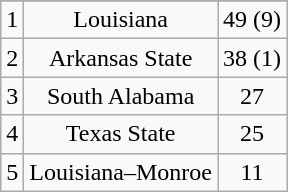<table class="wikitable" style="display: inline-table;">
<tr align="center">
</tr>
<tr align="center">
<td>1</td>
<td>Louisiana</td>
<td>49 (9)</td>
</tr>
<tr align="center">
<td>2</td>
<td>Arkansas State</td>
<td>38 (1)</td>
</tr>
<tr align="center">
<td>3</td>
<td>South Alabama</td>
<td>27</td>
</tr>
<tr align="center">
<td>4</td>
<td>Texas State</td>
<td>25</td>
</tr>
<tr align="center">
<td>5</td>
<td>Louisiana–Monroe</td>
<td>11</td>
</tr>
</table>
